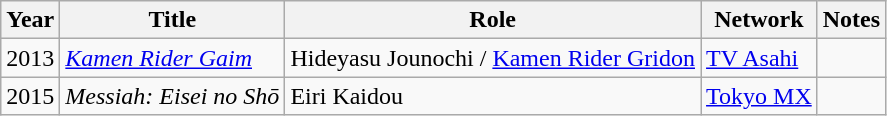<table class="wikitable">
<tr>
<th>Year</th>
<th>Title</th>
<th>Role</th>
<th>Network</th>
<th>Notes</th>
</tr>
<tr>
<td>2013</td>
<td><em><a href='#'>Kamen Rider Gaim</a></em></td>
<td>Hideyasu Jounochi / <a href='#'>Kamen Rider Gridon</a></td>
<td><a href='#'>TV Asahi</a></td>
<td></td>
</tr>
<tr>
<td>2015</td>
<td><em>Messiah: Eisei no Shō</em></td>
<td>Eiri Kaidou</td>
<td><a href='#'>Tokyo MX</a></td>
<td></td>
</tr>
</table>
